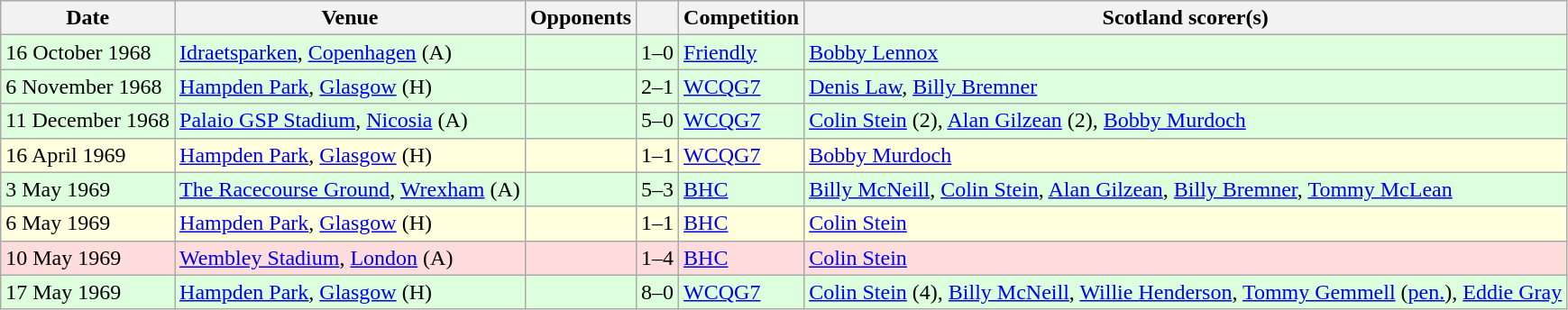<table class="wikitable">
<tr>
<th>Date</th>
<th>Venue</th>
<th>Opponents</th>
<th></th>
<th>Competition</th>
<th>Scotland scorer(s)</th>
</tr>
<tr bgcolor=#ddffdd>
<td>16 October 1968</td>
<td><a href='#'>Idraetsparken</a>, <a href='#'>Copenhagen</a> (A)</td>
<td></td>
<td align=center>1–0</td>
<td><a href='#'>Friendly</a></td>
<td><a href='#'>Bobby Lennox</a></td>
</tr>
<tr bgcolor=#ddffdd>
<td>6 November 1968</td>
<td><a href='#'>Hampden Park</a>, <a href='#'>Glasgow</a> (H)</td>
<td></td>
<td align=center>2–1</td>
<td><a href='#'>WCQG7</a></td>
<td><a href='#'>Denis Law</a>, <a href='#'>Billy Bremner</a></td>
</tr>
<tr bgcolor=#ddffdd>
<td>11 December 1968</td>
<td><a href='#'>Palaio GSP Stadium</a>, <a href='#'>Nicosia</a> (A)</td>
<td></td>
<td align=center>5–0</td>
<td><a href='#'>WCQG7</a></td>
<td><a href='#'>Colin Stein</a> (2), <a href='#'>Alan Gilzean</a> (2), <a href='#'>Bobby Murdoch</a></td>
</tr>
<tr bgcolor=#ffffdd>
<td>16 April 1969</td>
<td><a href='#'>Hampden Park</a>, <a href='#'>Glasgow</a> (H)</td>
<td></td>
<td align=center>1–1</td>
<td><a href='#'>WCQG7</a></td>
<td><a href='#'>Bobby Murdoch</a></td>
</tr>
<tr bgcolor=#ddffdd>
<td>3 May 1969</td>
<td><a href='#'>The Racecourse Ground</a>, <a href='#'>Wrexham</a> (A)</td>
<td></td>
<td align=center>5–3</td>
<td><a href='#'>BHC</a></td>
<td><a href='#'>Billy McNeill</a>, <a href='#'>Colin Stein</a>, <a href='#'>Alan Gilzean</a>, <a href='#'>Billy Bremner</a>, <a href='#'>Tommy McLean</a></td>
</tr>
<tr bgcolor=#ffffdd>
<td>6 May 1969</td>
<td><a href='#'>Hampden Park</a>, <a href='#'>Glasgow</a> (H)</td>
<td></td>
<td align=center>1–1</td>
<td><a href='#'>BHC</a></td>
<td><a href='#'>Colin Stein</a></td>
</tr>
<tr bgcolor=#ffdddd>
<td>10 May 1969</td>
<td><a href='#'>Wembley Stadium</a>, <a href='#'>London</a> (A)</td>
<td></td>
<td align=center>1–4</td>
<td><a href='#'>BHC</a></td>
<td><a href='#'>Colin Stein</a></td>
</tr>
<tr bgcolor=#ddffdd>
<td>17 May 1969</td>
<td><a href='#'>Hampden Park</a>, <a href='#'>Glasgow</a> (H)</td>
<td></td>
<td align=center>8–0</td>
<td><a href='#'>WCQG7</a></td>
<td><a href='#'>Colin Stein</a> (4), <a href='#'>Billy McNeill</a>, <a href='#'>Willie Henderson</a>, <a href='#'>Tommy Gemmell</a> (<a href='#'>pen.</a>), <a href='#'>Eddie Gray</a></td>
</tr>
</table>
